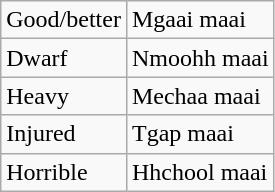<table class="wikitable">
<tr>
<td>Good/better</td>
<td>Mgaai maai</td>
</tr>
<tr>
<td>Dwarf</td>
<td>Nmoohh maai</td>
</tr>
<tr>
<td>Heavy</td>
<td>Mechaa maai</td>
</tr>
<tr>
<td>Injured</td>
<td>Tgap maai</td>
</tr>
<tr>
<td>Horrible</td>
<td>Hhchool maai</td>
</tr>
</table>
